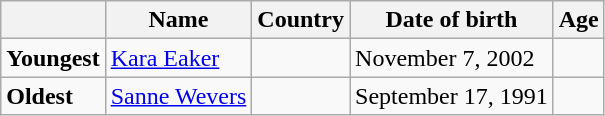<table class="wikitable">
<tr>
<th></th>
<th><strong>Name</strong></th>
<th><strong>Country</strong></th>
<th><strong>Date of birth</strong></th>
<th><strong>Age</strong></th>
</tr>
<tr>
<td><strong>Youngest</strong></td>
<td><a href='#'>Kara Eaker</a></td>
<td></td>
<td>November 7, 2002</td>
<td></td>
</tr>
<tr>
<td><strong>Oldest</strong></td>
<td><a href='#'>Sanne Wevers</a></td>
<td></td>
<td>September 17, 1991</td>
<td></td>
</tr>
</table>
